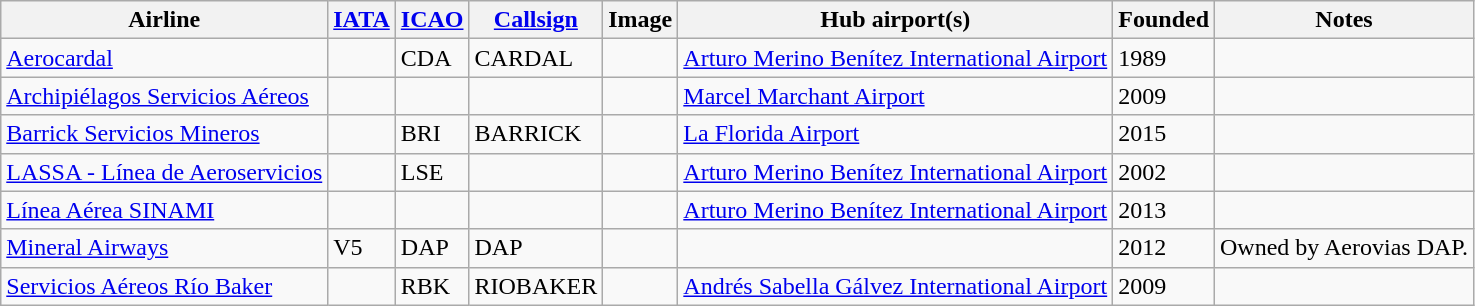<table class="wikitable sortable" style="border: 0; cellpadding: 2; cellspacing: 3;">
<tr valign="middle">
<th>Airline</th>
<th><a href='#'>IATA</a></th>
<th><a href='#'>ICAO</a></th>
<th><a href='#'>Callsign</a></th>
<th>Image</th>
<th>Hub airport(s)</th>
<th>Founded</th>
<th class="unsortable">Notes<br><onlyinclude></th>
</tr>
<tr>
<td><a href='#'>Aerocardal</a></td>
<td></td>
<td>CDA</td>
<td>CARDAL</td>
<td></td>
<td><a href='#'>Arturo Merino Benítez International Airport</a></td>
<td>1989</td>
<td></td>
</tr>
<tr>
<td><a href='#'>Archipiélagos Servicios Aéreos</a></td>
<td></td>
<td></td>
<td></td>
<td></td>
<td><a href='#'>Marcel Marchant Airport</a></td>
<td>2009</td>
<td></td>
</tr>
<tr>
<td><a href='#'>Barrick Servicios Mineros</a></td>
<td></td>
<td>BRI</td>
<td>BARRICK</td>
<td></td>
<td><a href='#'>La Florida Airport</a></td>
<td>2015</td>
<td></td>
</tr>
<tr>
<td><a href='#'>LASSA - Línea de Aeroservicios</a></td>
<td></td>
<td>LSE</td>
<td></td>
<td></td>
<td><a href='#'>Arturo Merino Benítez International Airport</a></td>
<td>2002</td>
<td></td>
</tr>
<tr>
<td><a href='#'>Línea Aérea SINAMI</a></td>
<td></td>
<td></td>
<td></td>
<td></td>
<td><a href='#'>Arturo Merino Benítez International Airport</a></td>
<td>2013</td>
<td></td>
</tr>
<tr>
<td><a href='#'>Mineral Airways</a></td>
<td>V5</td>
<td>DAP</td>
<td>DAP</td>
<td></td>
<td></td>
<td>2012</td>
<td>Owned by Aerovias DAP.</td>
</tr>
<tr>
<td><a href='#'>Servicios Aéreos Río Baker</a></td>
<td></td>
<td>RBK</td>
<td>RIOBAKER</td>
<td></td>
<td><a href='#'>Andrés Sabella Gálvez International Airport</a></td>
<td>2009</td>
<td></td>
</tr>
<tr>
</tr>
</table>
